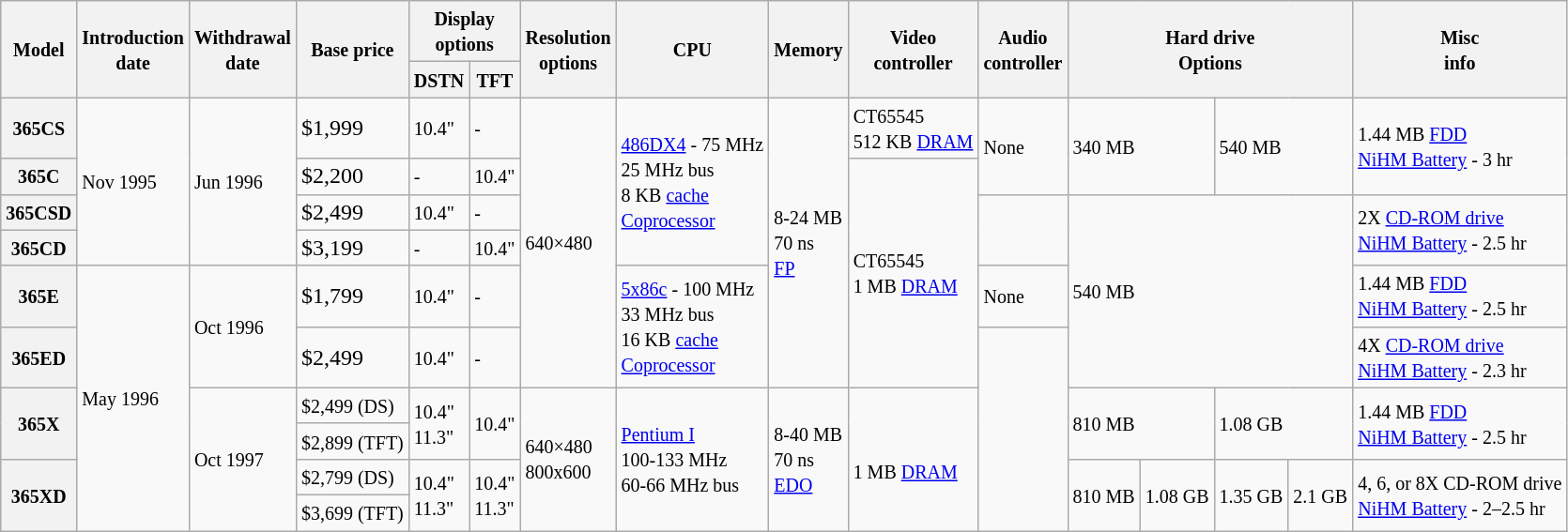<table class="wikitable">
<tr>
<th rowspan="2"><small>Model</small></th>
<th rowspan="2"><small>Introduction</small><br><small>date</small></th>
<th rowspan="2"><small>Withdrawal</small><br><small>date</small></th>
<th rowspan="2"><small>Base price</small></th>
<th colspan="2"><small>Display</small><br><small>options</small></th>
<th rowspan="2"><small>Resolution</small><br><small>options</small></th>
<th rowspan="2"><small>CPU</small></th>
<th rowspan="2"><small>Memory</small></th>
<th rowspan="2"><small>Video</small><br><small>controller</small></th>
<th rowspan="2"><small>Audio</small><br><small>controller</small></th>
<th colspan="4" rowspan="2"><small>Hard drive</small><br><small>Options</small></th>
<th rowspan="2"><small>Misc</small><br><small>info</small></th>
</tr>
<tr>
<th><small>DSTN</small></th>
<th><small>TFT</small></th>
</tr>
<tr>
<th><small>365CS</small></th>
<td rowspan="4"><small>Nov 1995</small></td>
<td rowspan="4"><small>Jun 1996</small></td>
<td>$1,999</td>
<td><small>10.4"</small></td>
<td><small>-</small></td>
<td rowspan="6"><small>640×480</small></td>
<td rowspan="4"><small><a href='#'>486DX4</a> - 75 MHz</small><br><small>25 MHz bus</small><br><small>8 KB <a href='#'>cache</a></small><br><small><a href='#'>Coprocessor</a></small></td>
<td rowspan="6"><small>8-24 MB</small><br><small>70 ns</small><br><a href='#'><small>FP</small></a></td>
<td><small>CT65545</small><br><small>512 KB <a href='#'>DRAM</a></small></td>
<td rowspan="2"><small>None</small></td>
<td colspan="2" rowspan="2"><small>340 MB</small></td>
<td colspan="2" rowspan="2"><small>540 MB</small></td>
<td rowspan="2"><small>1.44 MB <a href='#'>FDD</a></small><br><small><a href='#'>NiHM Battery</a> - 3 hr</small></td>
</tr>
<tr>
<th><small>365C</small></th>
<td>$2,200</td>
<td><small>-</small></td>
<td><small>10.4"</small></td>
<td rowspan="5"><small>CT65545</small><br><small>1 MB <a href='#'>DRAM</a></small></td>
</tr>
<tr>
<th><small>365CSD</small></th>
<td>$2,499</td>
<td><small>10.4"</small></td>
<td><small>-</small></td>
<td rowspan="2"></td>
<td colspan="4" rowspan="4"><small>540 MB</small></td>
<td rowspan="2"><small>2X <a href='#'>CD-ROM drive</a></small><br><small><a href='#'>NiHM Battery</a> - 2.5 hr</small></td>
</tr>
<tr>
<th><small>365CD</small></th>
<td>$3,199</td>
<td><small>-</small></td>
<td><small>10.4"</small></td>
</tr>
<tr>
<th><small>365E</small></th>
<td rowspan="6"><small>May 1996</small></td>
<td rowspan="2"><small>Oct 1996</small></td>
<td>$1,799</td>
<td><small>10.4"</small></td>
<td><small>-</small></td>
<td rowspan="2"><small><a href='#'>5x86c</a> - 100 MHz</small><br><small>33 MHz bus</small><br><small>16 KB <a href='#'>cache</a></small><br><small><a href='#'>Coprocessor</a></small></td>
<td><small>None</small></td>
<td><small>1.44 MB <a href='#'>FDD</a></small><br><small><a href='#'>NiHM Battery</a> - 2.5 hr</small></td>
</tr>
<tr>
<th><small>365ED</small></th>
<td>$2,499</td>
<td><small>10.4"</small></td>
<td><small>-</small></td>
<td rowspan="5"></td>
<td><small>4X <a href='#'>CD-ROM drive</a></small><br><small><a href='#'>NiHM Battery</a> - 2.3 hr</small></td>
</tr>
<tr>
<th rowspan="2"><small>365X</small></th>
<td rowspan="4"><small>Oct 1997</small></td>
<td><small>$2,499 (DS)</small></td>
<td rowspan="2"><small>10.4"</small><br><small>11.3"</small></td>
<td rowspan="2"><small>10.4"</small></td>
<td rowspan="4"><small>640×480</small><br><small>800x600</small></td>
<td rowspan="4"><a href='#'><small>Pentium I</small></a><br><small>100-133 MHz</small><br><small>60-66 MHz bus</small></td>
<td rowspan="4"><small>8-40 MB</small><br><small>70 ns</small><br><small><a href='#'>EDO</a></small></td>
<td rowspan="4"><small></small><br><small>1 MB <a href='#'>DRAM</a></small></td>
<td colspan="2" rowspan="2"><small>810 MB</small></td>
<td colspan="2" rowspan="2"><small>1.08 GB</small></td>
<td rowspan="2"><small>1.44 MB <a href='#'>FDD</a></small><br><small><a href='#'>NiHM Battery</a> - 2.5 hr</small></td>
</tr>
<tr>
<td><small>$2,899 (TFT)</small></td>
</tr>
<tr>
<th rowspan="2"><small>365XD</small></th>
<td><small>$2,799 (DS)</small></td>
<td rowspan="2"><small>10.4"</small><br><small>11.3"</small></td>
<td rowspan="2"><small>10.4"</small><br><small>11.3"</small></td>
<td rowspan="2"><small>810 MB</small></td>
<td rowspan="2"><small>1.08 GB</small></td>
<td rowspan="2"><small>1.35 GB</small></td>
<td rowspan="2"><small>2.1 GB</small></td>
<td rowspan="2"><small>4, 6, or 8X CD-ROM drive</small><br><small><a href='#'>NiHM Battery</a> - 2–2.5 hr</small></td>
</tr>
<tr>
<td><small>$3,699 (TFT)</small></td>
</tr>
</table>
